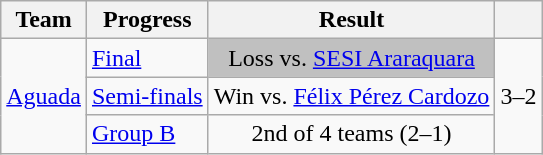<table class="wikitable sortable">
<tr>
<th>Team</th>
<th>Progress</th>
<th>Result</th>
<th></th>
</tr>
<tr>
<td rowspan="3"><a href='#'>Aguada</a></td>
<td><a href='#'>Final</a></td>
<td style="background:#C0C0C0;text-align:center">Loss vs.  <a href='#'>SESI Araraquara</a></td>
<td rowspan="3" style=text-align:center">3–2</td>
</tr>
<tr>
<td><a href='#'>Semi-finals</a></td>
<td style="text-align:center">Win vs.  <a href='#'>Félix Pérez Cardozo</a></td>
</tr>
<tr>
<td><a href='#'>Group B</a></td>
<td style="text-align:center">2nd of 4 teams (2–1)</td>
</tr>
</table>
